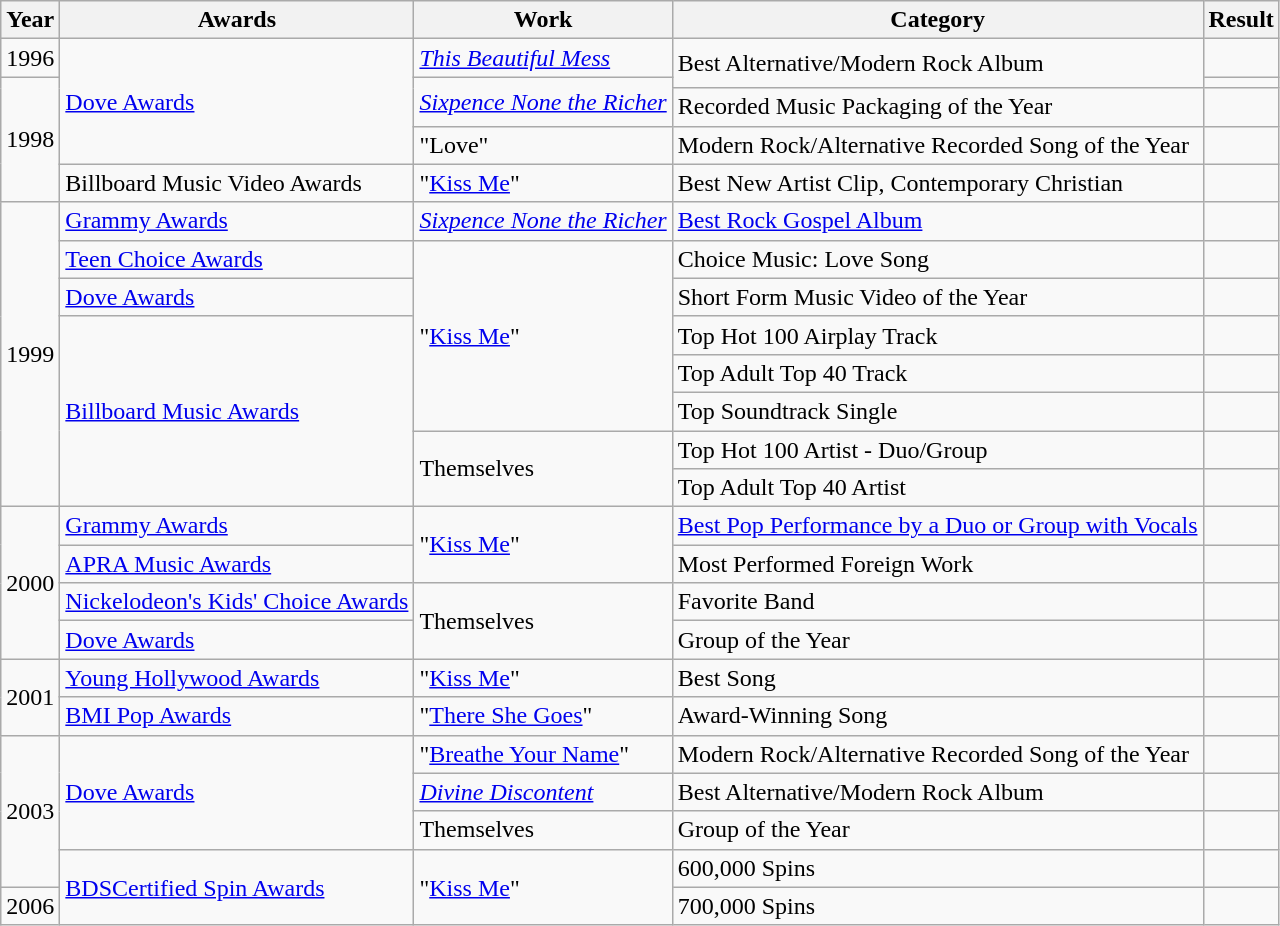<table class=wikitable>
<tr>
<th>Year</th>
<th>Awards</th>
<th>Work</th>
<th>Category</th>
<th>Result</th>
</tr>
<tr>
<td>1996</td>
<td rowspan="4"><a href='#'>Dove Awards</a></td>
<td><em><a href='#'>This Beautiful Mess</a></em></td>
<td rowspan="2">Best Alternative/Modern Rock Album</td>
<td></td>
</tr>
<tr>
<td rowspan="4">1998</td>
<td rowspan="2"><em><a href='#'>Sixpence None the Richer</a></em></td>
<td></td>
</tr>
<tr>
<td>Recorded Music Packaging of the Year</td>
<td></td>
</tr>
<tr>
<td>"Love"</td>
<td>Modern Rock/Alternative Recorded Song of the Year</td>
<td></td>
</tr>
<tr>
<td>Billboard Music Video Awards</td>
<td>"<a href='#'>Kiss Me</a>"</td>
<td>Best New Artist Clip, Contemporary Christian</td>
<td></td>
</tr>
<tr>
<td rowspan="8">1999</td>
<td><a href='#'>Grammy Awards</a></td>
<td><em><a href='#'>Sixpence None the Richer</a></em></td>
<td><a href='#'>Best Rock Gospel Album</a></td>
<td></td>
</tr>
<tr>
<td><a href='#'>Teen Choice Awards</a></td>
<td rowspan="5">"<a href='#'>Kiss Me</a>"</td>
<td>Choice Music: Love Song</td>
<td></td>
</tr>
<tr>
<td><a href='#'>Dove Awards</a></td>
<td>Short Form Music Video of the Year</td>
<td></td>
</tr>
<tr>
<td rowspan=5><a href='#'>Billboard Music Awards</a></td>
<td>Top Hot 100 Airplay Track</td>
<td></td>
</tr>
<tr>
<td>Top Adult Top 40 Track</td>
<td></td>
</tr>
<tr>
<td>Top Soundtrack Single</td>
<td></td>
</tr>
<tr>
<td rowspan=2>Themselves</td>
<td>Top Hot 100 Artist - Duo/Group</td>
<td></td>
</tr>
<tr>
<td>Top Adult Top 40 Artist</td>
<td></td>
</tr>
<tr>
<td rowspan="4">2000</td>
<td><a href='#'>Grammy Awards</a></td>
<td rowspan="2">"<a href='#'>Kiss Me</a>"</td>
<td><a href='#'>Best Pop Performance by a Duo or Group with Vocals</a></td>
<td></td>
</tr>
<tr>
<td><a href='#'>APRA Music Awards</a></td>
<td>Most Performed Foreign Work</td>
<td></td>
</tr>
<tr>
<td><a href='#'>Nickelodeon's Kids' Choice Awards</a></td>
<td rowspan="2">Themselves</td>
<td>Favorite Band</td>
<td></td>
</tr>
<tr>
<td><a href='#'>Dove Awards</a></td>
<td>Group of the Year</td>
<td></td>
</tr>
<tr>
<td rowspan=2>2001</td>
<td><a href='#'>Young Hollywood Awards</a></td>
<td rowspan=1>"<a href='#'>Kiss Me</a>"</td>
<td>Best Song</td>
<td></td>
</tr>
<tr>
<td><a href='#'>BMI Pop Awards</a></td>
<td>"<a href='#'>There She Goes</a>"</td>
<td>Award-Winning Song</td>
<td></td>
</tr>
<tr>
<td rowspan="4">2003</td>
<td rowspan="3"><a href='#'>Dove Awards</a></td>
<td>"<a href='#'>Breathe Your Name</a>"</td>
<td>Modern Rock/Alternative Recorded Song of the Year</td>
<td></td>
</tr>
<tr>
<td><em><a href='#'>Divine Discontent</a></em></td>
<td>Best Alternative/Modern Rock Album</td>
<td></td>
</tr>
<tr>
<td>Themselves</td>
<td>Group of the Year</td>
<td></td>
</tr>
<tr>
<td rowspan=2><a href='#'>BDSCertified Spin Awards</a></td>
<td rowspan=2>"<a href='#'>Kiss Me</a>"</td>
<td>600,000 Spins</td>
<td></td>
</tr>
<tr>
<td>2006</td>
<td>700,000 Spins</td>
<td></td>
</tr>
</table>
